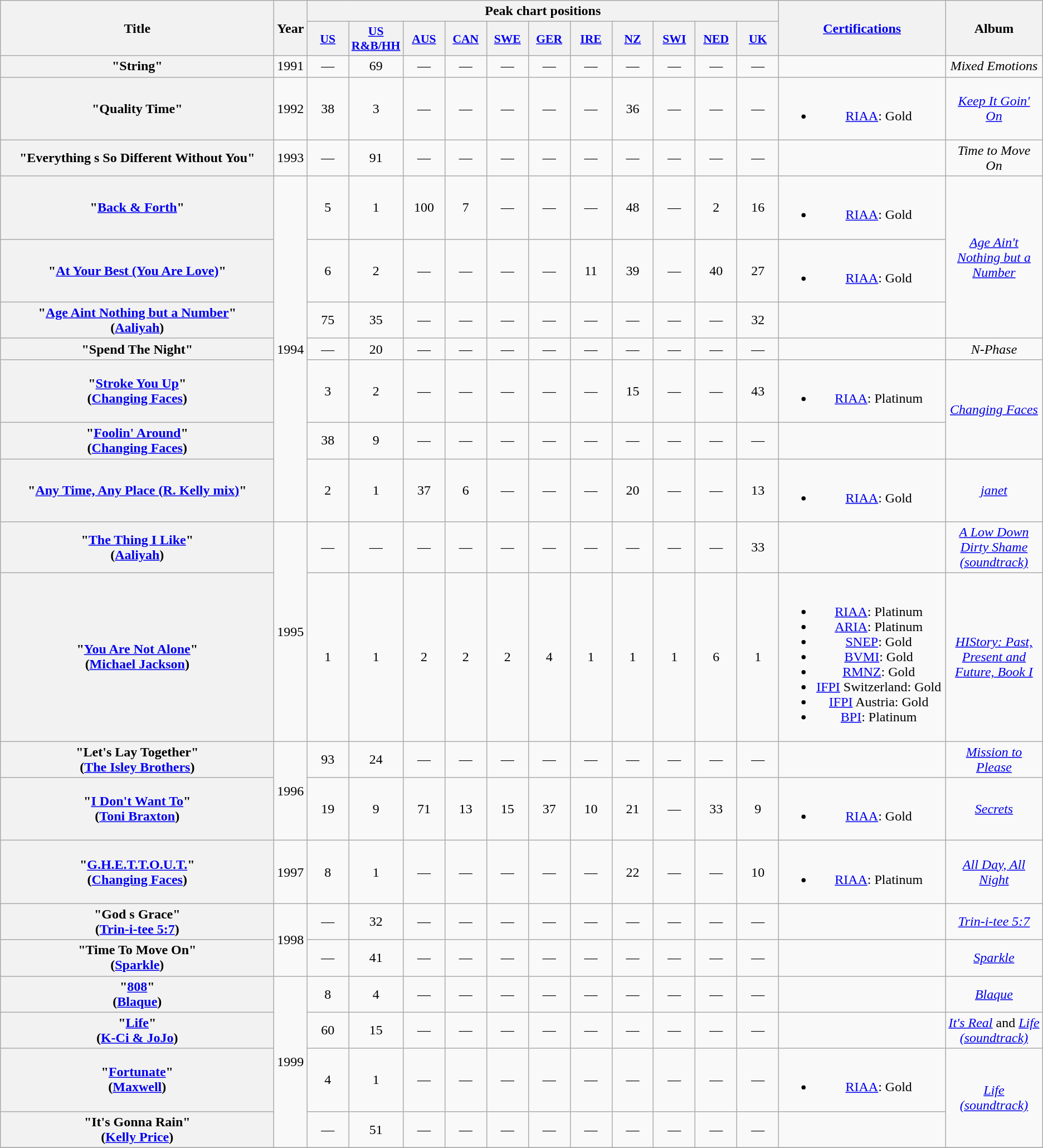<table class="wikitable plainrowheaders" style="text-align:center;">
<tr>
<th scope="col" rowspan="2" style="width:20em;">Title</th>
<th scope="col" rowspan="2">Year</th>
<th scope="col" colspan="11">Peak chart positions</th>
<th scope="col" rowspan="2" style="width:12em;"><a href='#'>Certifications</a></th>
<th scope="col" rowspan="2">Album</th>
</tr>
<tr>
<th scope="col" style="width:3em;font-size:90%;"><a href='#'>US</a></th>
<th scope="col" style="width:3em;font-size:90%;"><a href='#'>US R&B/HH</a></th>
<th scope="col" style="width:3em;font-size:90%;"><a href='#'>AUS</a></th>
<th scope="col" style="width:3em;font-size:90%;"><a href='#'>CAN</a></th>
<th scope="col" style="width:3em;font-size:90%;"><a href='#'>SWE</a></th>
<th scope="col" style="width:3em;font-size:90%;"><a href='#'>GER</a></th>
<th scope="col" style="width:3em;font-size:90%;"><a href='#'>IRE</a></th>
<th scope="col" style="width:3em;font-size:90%;"><a href='#'>NZ</a></th>
<th scope="col" style="width:3em;font-size:90%;"><a href='#'>SWI</a></th>
<th scope="col" style="width:3em;font-size:90%;"><a href='#'>NED</a></th>
<th scope="col" style="width:3em;font-size:90%;"><a href='#'>UK</a></th>
</tr>
<tr>
<th scope="row">"String"<br></th>
<td>1991</td>
<td>—</td>
<td>69</td>
<td>—</td>
<td>—</td>
<td>—</td>
<td>—</td>
<td>—</td>
<td>—</td>
<td>—</td>
<td>—</td>
<td>—</td>
<td></td>
<td><em>Mixed Emotions</em></td>
</tr>
<tr>
<th scope="row">"Quality Time"<br></th>
<td>1992</td>
<td>38</td>
<td>3</td>
<td>—</td>
<td>—</td>
<td>—</td>
<td>—</td>
<td>—</td>
<td>36</td>
<td>—</td>
<td>—</td>
<td>—</td>
<td><br><ul><li><a href='#'>RIAA</a>: Gold</li></ul></td>
<td><em><a href='#'>Keep It Goin' On</a></em></td>
</tr>
<tr>
<th scope="row">"Everything s So Different Without You"<br></th>
<td>1993</td>
<td>—</td>
<td>91</td>
<td>—</td>
<td>—</td>
<td>—</td>
<td>—</td>
<td>—</td>
<td>—</td>
<td>—</td>
<td>—</td>
<td>—</td>
<td></td>
<td><em>Time to Move On</em></td>
</tr>
<tr>
<th scope="row">"<a href='#'>Back & Forth</a>"<br></th>
<td rowspan="7">1994</td>
<td>5</td>
<td>1</td>
<td>100</td>
<td>7</td>
<td>—</td>
<td>—</td>
<td>—</td>
<td>48</td>
<td>—</td>
<td>2</td>
<td>16</td>
<td><br><ul><li><a href='#'>RIAA</a>: Gold</li></ul></td>
<td rowspan="3"><em><a href='#'>Age Ain't Nothing but a Number</a></em></td>
</tr>
<tr>
<th scope="row">"<a href='#'>At Your Best (You Are Love)</a>"<br></th>
<td>6</td>
<td>2</td>
<td>—</td>
<td>—</td>
<td>—</td>
<td>—</td>
<td>11</td>
<td>39</td>
<td>—</td>
<td>40</td>
<td>27</td>
<td><br><ul><li><a href='#'>RIAA</a>: Gold</li></ul></td>
</tr>
<tr>
<th scope="row">"<a href='#'>Age Aint Nothing but a Number</a>"<br>(<a href='#'>Aaliyah</a>)</th>
<td>75</td>
<td>35</td>
<td>—</td>
<td>—</td>
<td>—</td>
<td>—</td>
<td>—</td>
<td>—</td>
<td>—</td>
<td>—</td>
<td>32</td>
<td></td>
</tr>
<tr>
<th scope="row">"Spend The Night"<br></th>
<td>—</td>
<td>20</td>
<td>—</td>
<td>—</td>
<td>—</td>
<td>—</td>
<td>—</td>
<td>—</td>
<td>—</td>
<td>—</td>
<td>—</td>
<td></td>
<td><em>N-Phase</em></td>
</tr>
<tr>
<th scope="row">"<a href='#'>Stroke You Up</a>"<br>(<a href='#'>Changing Faces</a>)</th>
<td>3</td>
<td>2</td>
<td>—</td>
<td>—</td>
<td>—</td>
<td>—</td>
<td>—</td>
<td>15</td>
<td>—</td>
<td>—</td>
<td>43</td>
<td><br><ul><li><a href='#'>RIAA</a>: Platinum</li></ul></td>
<td rowspan="2"><em><a href='#'>Changing Faces</a></em></td>
</tr>
<tr>
<th scope="row">"<a href='#'>Foolin' Around</a>"<br>(<a href='#'>Changing Faces</a>)</th>
<td>38</td>
<td>9</td>
<td>—</td>
<td>—</td>
<td>—</td>
<td>—</td>
<td>—</td>
<td>—</td>
<td>—</td>
<td>—</td>
<td>—</td>
<td></td>
</tr>
<tr>
<th scope="row">"<a href='#'>Any Time, Any Place (R. Kelly mix)</a>"<br></th>
<td>2</td>
<td>1</td>
<td>37</td>
<td>6</td>
<td>—</td>
<td>—</td>
<td>—</td>
<td>20</td>
<td>—</td>
<td>—</td>
<td>13</td>
<td><br><ul><li><a href='#'>RIAA</a>: Gold</li></ul></td>
<td><em><a href='#'>janet</a></em></td>
</tr>
<tr>
<th scope="row">"<a href='#'>The Thing I Like</a>"<br>(<a href='#'>Aaliyah</a>)</th>
<td rowspan="2">1995</td>
<td>—</td>
<td>—</td>
<td>—</td>
<td>—</td>
<td>—</td>
<td>—</td>
<td>—</td>
<td>—</td>
<td>—</td>
<td>—</td>
<td>33</td>
<td></td>
<td><em><a href='#'>A Low Down Dirty Shame (soundtrack)</a></em></td>
</tr>
<tr>
<th scope="row">"<a href='#'>You Are Not Alone</a>"<br>(<a href='#'>Michael Jackson</a>)</th>
<td>1</td>
<td>1</td>
<td>2</td>
<td>2</td>
<td>2</td>
<td>4</td>
<td>1</td>
<td>1</td>
<td>1</td>
<td>6</td>
<td>1</td>
<td><br><ul><li><a href='#'>RIAA</a>: Platinum</li><li><a href='#'>ARIA</a>: Platinum</li><li><a href='#'>SNEP</a>: Gold</li><li><a href='#'>BVMI</a>: Gold</li><li><a href='#'>RMNZ</a>: Gold</li><li><a href='#'>IFPI</a> Switzerland: Gold</li><li><a href='#'>IFPI</a> Austria: Gold</li><li><a href='#'>BPI</a>: Platinum</li></ul></td>
<td><em><a href='#'>HIStory: Past, Present and Future, Book I</a></em></td>
</tr>
<tr>
<th scope="row">"Let's Lay Together"<br>(<a href='#'>The Isley Brothers</a>)</th>
<td rowspan="2">1996</td>
<td>93</td>
<td>24</td>
<td>—</td>
<td>—</td>
<td>—</td>
<td>—</td>
<td>—</td>
<td>—</td>
<td>—</td>
<td>—</td>
<td>—</td>
<td></td>
<td><em><a href='#'>Mission to Please</a></em></td>
</tr>
<tr>
<th scope="row">"<a href='#'>I Don't Want To</a>"<br>(<a href='#'>Toni Braxton</a>)</th>
<td>19</td>
<td>9</td>
<td>71</td>
<td>13</td>
<td>15</td>
<td>37</td>
<td>10</td>
<td>21</td>
<td>—</td>
<td>33</td>
<td>9</td>
<td><br><ul><li><a href='#'>RIAA</a>: Gold</li></ul></td>
<td><em><a href='#'>Secrets</a></em></td>
</tr>
<tr>
<th scope="row">"<a href='#'>G.H.E.T.T.O.U.T.</a>"<br>(<a href='#'>Changing Faces</a>)</th>
<td rowspan="1">1997</td>
<td>8</td>
<td>1</td>
<td>—</td>
<td>—</td>
<td>—</td>
<td>—</td>
<td>—</td>
<td>22</td>
<td>—</td>
<td>—</td>
<td>10</td>
<td><br><ul><li><a href='#'>RIAA</a>: Platinum</li></ul></td>
<td><em><a href='#'>All Day, All Night</a></em></td>
</tr>
<tr>
<th scope="row">"God s Grace"<br>(<a href='#'>Trin-i-tee 5:7</a>)</th>
<td rowspan="2">1998</td>
<td>—</td>
<td>32</td>
<td>—</td>
<td>—</td>
<td>—</td>
<td>—</td>
<td>—</td>
<td>—</td>
<td>—</td>
<td>—</td>
<td>—</td>
<td></td>
<td><em><a href='#'>Trin-i-tee 5:7</a></em></td>
</tr>
<tr>
<th scope="row">"Time To Move On"<br>(<a href='#'>Sparkle</a>)</th>
<td>—</td>
<td>41</td>
<td>—</td>
<td>—</td>
<td>—</td>
<td>—</td>
<td>—</td>
<td>—</td>
<td>—</td>
<td>—</td>
<td>—</td>
<td></td>
<td><em><a href='#'>Sparkle</a></em></td>
</tr>
<tr>
<th scope="row">"<a href='#'>808</a>"<br>(<a href='#'>Blaque</a>)</th>
<td rowspan="4">1999</td>
<td>8</td>
<td>4</td>
<td>—</td>
<td>—</td>
<td>—</td>
<td>—</td>
<td>—</td>
<td>—</td>
<td>—</td>
<td>—</td>
<td>—</td>
<td></td>
<td><em><a href='#'>Blaque</a></em></td>
</tr>
<tr>
<th scope="row">"<a href='#'>Life</a>"<br>(<a href='#'>K-Ci & JoJo</a>)</th>
<td>60</td>
<td>15</td>
<td>—</td>
<td>—</td>
<td>—</td>
<td>—</td>
<td>—</td>
<td>—</td>
<td>—</td>
<td>—</td>
<td>—</td>
<td></td>
<td><em><a href='#'>It's Real</a></em> and <em><a href='#'>Life (soundtrack)</a></em></td>
</tr>
<tr>
<th scope="row">"<a href='#'>Fortunate</a>"<br>(<a href='#'>Maxwell</a>)</th>
<td>4</td>
<td>1</td>
<td>—</td>
<td>—</td>
<td>—</td>
<td>—</td>
<td>—</td>
<td>—</td>
<td>—</td>
<td>—</td>
<td>—</td>
<td><br><ul><li><a href='#'>RIAA</a>: Gold</li></ul></td>
<td rowspan="2"><em><a href='#'>Life (soundtrack)</a></em></td>
</tr>
<tr>
<th scope="row">"It's Gonna Rain"<br>(<a href='#'>Kelly Price</a>)</th>
<td>—</td>
<td>51</td>
<td>—</td>
<td>—</td>
<td>—</td>
<td>—</td>
<td>—</td>
<td>—</td>
<td>—</td>
<td>—</td>
<td>—</td>
<td></td>
</tr>
<tr>
</tr>
</table>
